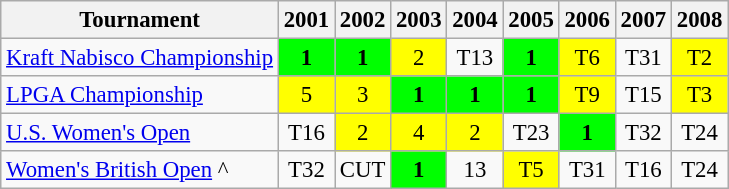<table class="wikitable" style="font-size:95%;text-align:center;">
<tr>
<th>Tournament</th>
<th>2001</th>
<th>2002</th>
<th>2003</th>
<th>2004</th>
<th>2005</th>
<th>2006</th>
<th>2007</th>
<th>2008</th>
</tr>
<tr>
<td align=left><a href='#'>Kraft Nabisco Championship</a></td>
<td style="background:lime;"><strong>1</strong></td>
<td style="background:lime;"><strong>1</strong></td>
<td style="background:yellow;">2</td>
<td>T13</td>
<td style="background:lime;"><strong>1</strong></td>
<td style="background:yellow;">T6</td>
<td>T31</td>
<td style="background:yellow;">T2</td>
</tr>
<tr>
<td align=left><a href='#'>LPGA Championship</a></td>
<td style="background:yellow;">5</td>
<td style="background:yellow;">3</td>
<td style="background:lime;"><strong>1</strong></td>
<td style="background:lime;"><strong>1</strong></td>
<td style="background:lime;"><strong>1</strong></td>
<td style="background:yellow;">T9</td>
<td>T15</td>
<td style="background:yellow;">T3</td>
</tr>
<tr>
<td align=left><a href='#'>U.S. Women's Open</a></td>
<td>T16</td>
<td style="background:yellow;">2</td>
<td style="background:yellow;">4</td>
<td style="background:yellow;">2</td>
<td>T23</td>
<td style="background:lime;"><strong>1</strong></td>
<td>T32</td>
<td>T24</td>
</tr>
<tr>
<td align=left><a href='#'>Women's British Open</a> ^</td>
<td>T32</td>
<td>CUT</td>
<td style="background:lime;"><strong>1</strong></td>
<td>13</td>
<td style="background:yellow;">T5</td>
<td>T31</td>
<td>T16</td>
<td>T24</td>
</tr>
</table>
